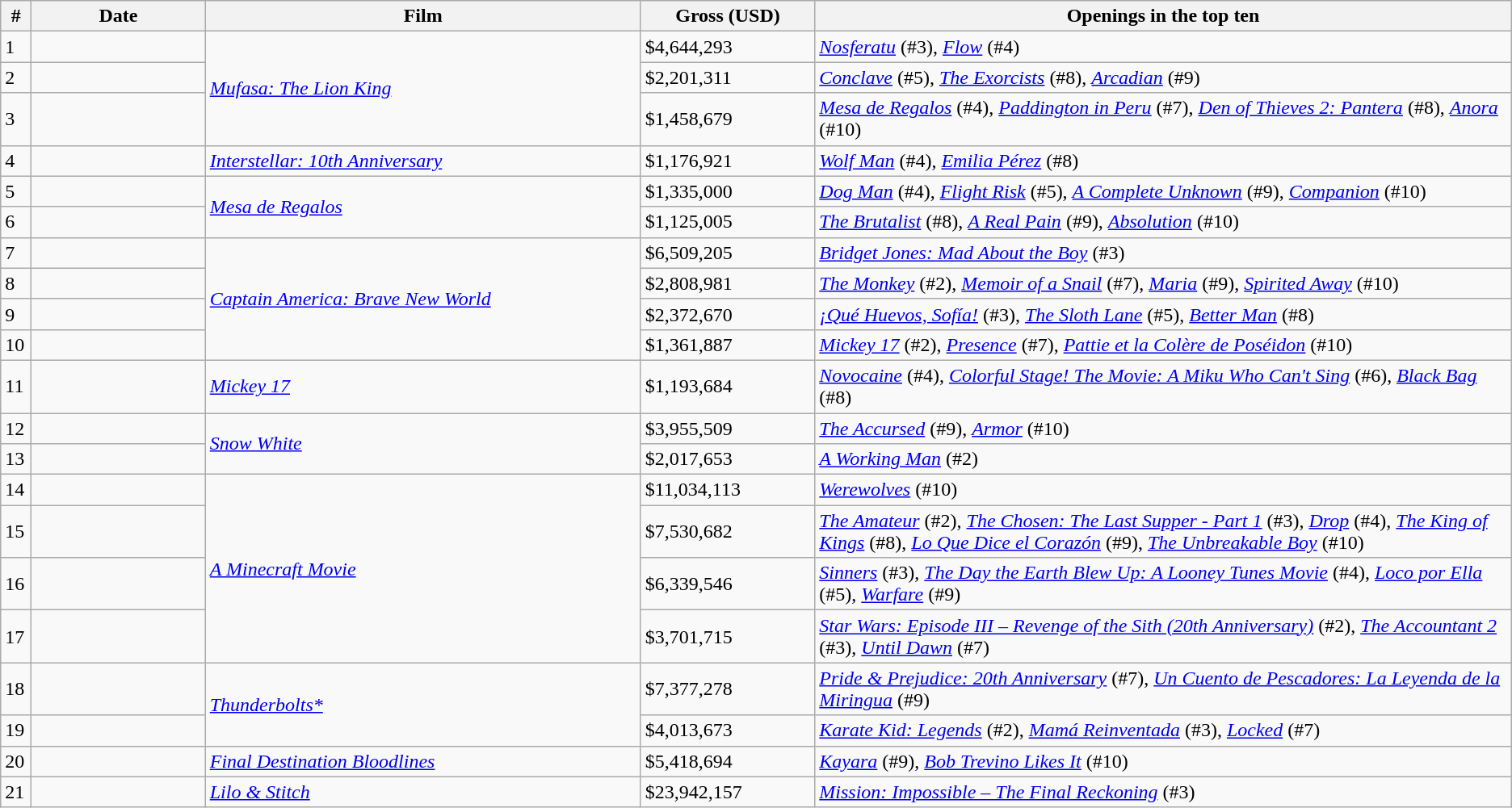<table class="wikitable sortable">
<tr>
<th style="width:1%;">#</th>
<th style="width:10%;">Date</th>
<th style="width:25%;">Film</th>
<th style="width:10%;">Gross (USD)</th>
<th style="width:40%;">Openings in the top ten</th>
</tr>
<tr>
<td>1</td>
<td></td>
<td rowspan="3"><em><a href='#'>Mufasa: The Lion King</a></em></td>
<td>$4,644,293</td>
<td><em><a href='#'>Nosferatu</a></em> (#3), <em><a href='#'>Flow</a></em> (#4)</td>
</tr>
<tr>
<td>2</td>
<td></td>
<td>$2,201,311</td>
<td><em><a href='#'>Conclave</a></em> (#5), <em><a href='#'>The Exorcists</a></em> (#8), <em><a href='#'>Arcadian</a></em> (#9)</td>
</tr>
<tr>
<td>3</td>
<td></td>
<td>$1,458,679</td>
<td><em><a href='#'>Mesa de Regalos</a></em> (#4), <em><a href='#'>Paddington in Peru</a></em> (#7), <em><a href='#'>Den of Thieves 2: Pantera</a></em> (#8), <em><a href='#'>Anora</a></em> (#10)</td>
</tr>
<tr>
<td>4</td>
<td></td>
<td><em><a href='#'>Interstellar: 10th Anniversary</a></em></td>
<td>$1,176,921</td>
<td><em><a href='#'>Wolf Man</a></em> (#4), <em><a href='#'>Emilia Pérez</a></em> (#8)</td>
</tr>
<tr>
<td>5</td>
<td></td>
<td rowspan="2"><em><a href='#'>Mesa de Regalos</a></em></td>
<td>$1,335,000</td>
<td><em><a href='#'>Dog Man</a></em> (#4), <em><a href='#'>Flight Risk</a></em> (#5), <em><a href='#'>A Complete Unknown</a></em> (#9), <em><a href='#'>Companion</a></em> (#10)</td>
</tr>
<tr>
<td>6</td>
<td></td>
<td>$1,125,005</td>
<td><em><a href='#'>The Brutalist</a></em> (#8), <em><a href='#'>A Real Pain</a></em> (#9), <em><a href='#'>Absolution</a></em> (#10)</td>
</tr>
<tr>
<td>7</td>
<td></td>
<td rowspan="4"><em><a href='#'>Captain America: Brave New World</a></em></td>
<td>$6,509,205</td>
<td><em><a href='#'>Bridget Jones: Mad About the Boy</a></em> (#3)</td>
</tr>
<tr>
<td>8</td>
<td></td>
<td>$2,808,981</td>
<td><em><a href='#'>The Monkey</a></em> (#2), <em><a href='#'>Memoir of a Snail</a></em> (#7), <em><a href='#'>Maria</a></em> (#9), <em><a href='#'>Spirited Away</a></em> (#10)</td>
</tr>
<tr>
<td>9</td>
<td></td>
<td>$2,372,670</td>
<td><em><a href='#'>¡Qué Huevos, Sofía!</a></em> (#3), <em><a href='#'>The Sloth Lane</a></em> (#5), <em><a href='#'>Better Man</a></em> (#8)</td>
</tr>
<tr>
<td>10</td>
<td></td>
<td>$1,361,887</td>
<td><em><a href='#'>Mickey 17</a></em> (#2), <em><a href='#'>Presence</a></em> (#7), <em><a href='#'>Pattie et la Colère de Poséidon</a></em> (#10)</td>
</tr>
<tr>
<td>11</td>
<td></td>
<td><em><a href='#'>Mickey 17</a></em></td>
<td>$1,193,684</td>
<td><em><a href='#'>Novocaine</a></em> (#4), <em><a href='#'>Colorful Stage! The Movie: A Miku Who Can't Sing</a></em> (#6), <em><a href='#'>Black Bag</a></em> (#8)</td>
</tr>
<tr>
<td>12</td>
<td></td>
<td rowspan="2"><em><a href='#'>Snow White</a></em></td>
<td>$3,955,509</td>
<td><em><a href='#'>The Accursed</a></em> (#9), <em><a href='#'>Armor</a></em> (#10)</td>
</tr>
<tr>
<td>13</td>
<td></td>
<td>$2,017,653</td>
<td><em><a href='#'>A Working Man</a></em> (#2)</td>
</tr>
<tr>
<td>14</td>
<td></td>
<td rowspan="4"><em><a href='#'>A Minecraft Movie</a></em></td>
<td>$11,034,113</td>
<td><em><a href='#'>Werewolves</a></em> (#10)</td>
</tr>
<tr>
<td>15</td>
<td></td>
<td>$7,530,682</td>
<td><em><a href='#'>The Amateur</a></em> (#2), <em><a href='#'>The Chosen: The Last Supper - Part 1</a></em> (#3), <em><a href='#'>Drop</a></em> (#4), <em><a href='#'>The King of Kings</a></em> (#8), <em><a href='#'>Lo Que Dice el Corazón</a></em> (#9), <em><a href='#'>The Unbreakable Boy</a></em> (#10)</td>
</tr>
<tr>
<td>16</td>
<td></td>
<td>$6,339,546</td>
<td><em><a href='#'>Sinners</a></em> (#3), <em><a href='#'>The Day the Earth Blew Up: A Looney Tunes Movie</a></em> (#4), <em><a href='#'>Loco por Ella</a></em> (#5), <em><a href='#'>Warfare</a></em> (#9)</td>
</tr>
<tr>
<td>17</td>
<td></td>
<td>$3,701,715</td>
<td><em><a href='#'>Star Wars: Episode III – Revenge of the Sith (20th Anniversary)</a></em> (#2), <em><a href='#'>The Accountant 2</a></em> (#3), <em><a href='#'>Until Dawn</a></em> (#7)</td>
</tr>
<tr>
<td>18</td>
<td></td>
<td rowspan="2"><em><a href='#'>Thunderbolts*</a></em></td>
<td>$7,377,278</td>
<td><em><a href='#'>Pride & Prejudice: 20th Anniversary</a></em> (#7), <em><a href='#'>Un Cuento de Pescadores: La Leyenda de la Miringua</a></em> (#9)</td>
</tr>
<tr>
<td>19</td>
<td></td>
<td>$4,013,673</td>
<td><em><a href='#'>Karate Kid: Legends</a></em> (#2), <em><a href='#'>Mamá Reinventada</a></em> (#3), <em><a href='#'>Locked</a></em> (#7)</td>
</tr>
<tr>
<td>20</td>
<td></td>
<td><em><a href='#'>Final Destination Bloodlines</a></em></td>
<td>$5,418,694</td>
<td><em><a href='#'>Kayara</a></em> (#9), <em><a href='#'>Bob Trevino Likes It</a></em> (#10)</td>
</tr>
<tr>
<td>21</td>
<td></td>
<td><em><a href='#'>Lilo & Stitch</a></em></td>
<td>$23,942,157</td>
<td><em><a href='#'>Mission: Impossible – The Final Reckoning</a></em> (#3)</td>
</tr>
</table>
